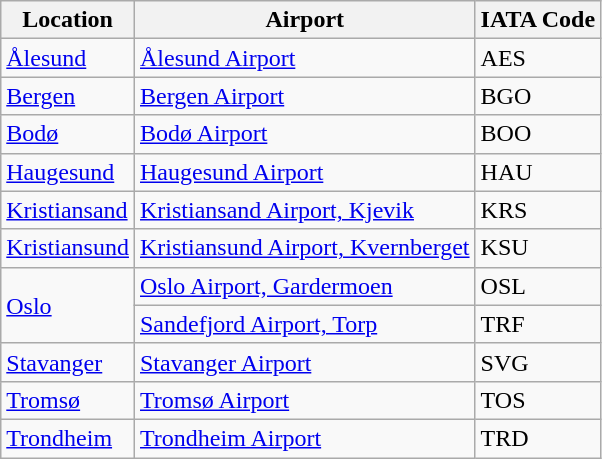<table class="wikitable sortable">
<tr>
<th>Location</th>
<th>Airport</th>
<th>IATA Code</th>
</tr>
<tr>
<td><a href='#'>Ålesund</a></td>
<td><a href='#'>Ålesund Airport</a></td>
<td>AES</td>
</tr>
<tr>
<td><a href='#'>Bergen</a></td>
<td><a href='#'>Bergen Airport</a></td>
<td>BGO</td>
</tr>
<tr>
<td><a href='#'>Bodø</a></td>
<td><a href='#'>Bodø Airport</a></td>
<td>BOO</td>
</tr>
<tr>
<td><a href='#'>Haugesund</a></td>
<td><a href='#'>Haugesund Airport</a></td>
<td>HAU</td>
</tr>
<tr>
<td><a href='#'>Kristiansand</a></td>
<td><a href='#'>Kristiansand Airport, Kjevik</a></td>
<td>KRS</td>
</tr>
<tr>
<td><a href='#'>Kristiansund</a></td>
<td><a href='#'>Kristiansund Airport, Kvernberget</a></td>
<td>KSU</td>
</tr>
<tr>
<td rowspan=2><a href='#'>Oslo</a></td>
<td><a href='#'>Oslo Airport, Gardermoen</a></td>
<td>OSL</td>
</tr>
<tr>
<td><a href='#'>Sandefjord Airport, Torp</a></td>
<td>TRF</td>
</tr>
<tr>
<td><a href='#'>Stavanger</a></td>
<td><a href='#'>Stavanger Airport</a></td>
<td>SVG</td>
</tr>
<tr>
<td><a href='#'>Tromsø</a></td>
<td><a href='#'>Tromsø Airport</a></td>
<td>TOS</td>
</tr>
<tr>
<td><a href='#'>Trondheim</a></td>
<td><a href='#'>Trondheim Airport</a></td>
<td>TRD</td>
</tr>
</table>
